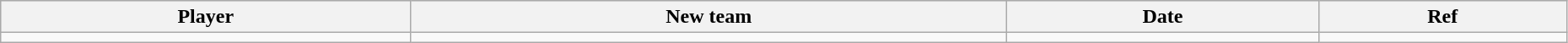<table class="wikitable" width=98%>
<tr style="background:#ddd; text-align:center;">
<th>Player</th>
<th>New team</th>
<th>Date</th>
<th>Ref</th>
</tr>
<tr>
<td></td>
<td></td>
<td></td>
<td></td>
</tr>
</table>
